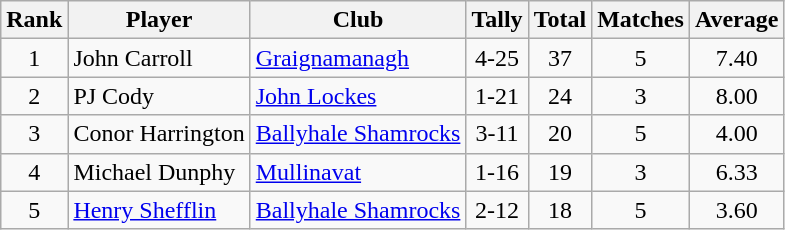<table class="wikitable">
<tr>
<th>Rank</th>
<th>Player</th>
<th>Club</th>
<th>Tally</th>
<th>Total</th>
<th>Matches</th>
<th>Average</th>
</tr>
<tr>
<td rowspan=1 align=center>1</td>
<td>John Carroll</td>
<td><a href='#'>Graignamanagh</a></td>
<td align=center>4-25</td>
<td align=center>37</td>
<td align=center>5</td>
<td align=center>7.40</td>
</tr>
<tr>
<td rowspan=1 align=center>2</td>
<td>PJ Cody</td>
<td><a href='#'>John Lockes</a></td>
<td align=center>1-21</td>
<td align=center>24</td>
<td align=center>3</td>
<td align=center>8.00</td>
</tr>
<tr>
<td rowspan=1 align=center>3</td>
<td>Conor Harrington</td>
<td><a href='#'>Ballyhale Shamrocks</a></td>
<td align=center>3-11</td>
<td align=center>20</td>
<td align=center>5</td>
<td align=center>4.00</td>
</tr>
<tr>
<td rowspan=1 align=center>4</td>
<td>Michael Dunphy</td>
<td><a href='#'>Mullinavat</a></td>
<td align=center>1-16</td>
<td align=center>19</td>
<td align=center>3</td>
<td align=center>6.33</td>
</tr>
<tr>
<td rowspan=1 align=center>5</td>
<td><a href='#'>Henry Shefflin</a></td>
<td><a href='#'>Ballyhale Shamrocks</a></td>
<td align=center>2-12</td>
<td align=center>18</td>
<td align=center>5</td>
<td align=center>3.60</td>
</tr>
</table>
